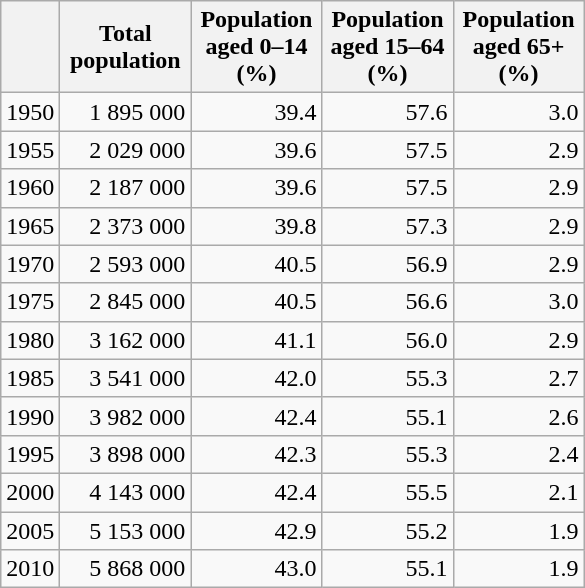<table class="wikitable" style="text-align: right;">
<tr>
<th></th>
<th width="80">Total population</th>
<th width="80">Population aged 0–14 (%)</th>
<th width="80">Population aged 15–64 (%)</th>
<th width="80">Population aged 65+ (%)</th>
</tr>
<tr>
<td>1950</td>
<td>1 895 000</td>
<td>39.4</td>
<td>57.6</td>
<td>3.0</td>
</tr>
<tr>
<td>1955</td>
<td>2 029 000</td>
<td>39.6</td>
<td>57.5</td>
<td>2.9</td>
</tr>
<tr>
<td>1960</td>
<td>2 187 000</td>
<td>39.6</td>
<td>57.5</td>
<td>2.9</td>
</tr>
<tr>
<td>1965</td>
<td>2 373 000</td>
<td>39.8</td>
<td>57.3</td>
<td>2.9</td>
</tr>
<tr>
<td>1970</td>
<td>2 593 000</td>
<td>40.5</td>
<td>56.9</td>
<td>2.9</td>
</tr>
<tr>
<td>1975</td>
<td>2 845 000</td>
<td>40.5</td>
<td>56.6</td>
<td>3.0</td>
</tr>
<tr>
<td>1980</td>
<td>3 162 000</td>
<td>41.1</td>
<td>56.0</td>
<td>2.9</td>
</tr>
<tr>
<td>1985</td>
<td>3 541 000</td>
<td>42.0</td>
<td>55.3</td>
<td>2.7</td>
</tr>
<tr>
<td>1990</td>
<td>3 982 000</td>
<td>42.4</td>
<td>55.1</td>
<td>2.6</td>
</tr>
<tr>
<td>1995</td>
<td>3 898 000</td>
<td>42.3</td>
<td>55.3</td>
<td>2.4</td>
</tr>
<tr>
<td>2000</td>
<td>4 143 000</td>
<td>42.4</td>
<td>55.5</td>
<td>2.1</td>
</tr>
<tr>
<td>2005</td>
<td>5 153 000</td>
<td>42.9</td>
<td>55.2</td>
<td>1.9</td>
</tr>
<tr>
<td>2010</td>
<td>5 868 000</td>
<td>43.0</td>
<td>55.1</td>
<td>1.9</td>
</tr>
</table>
